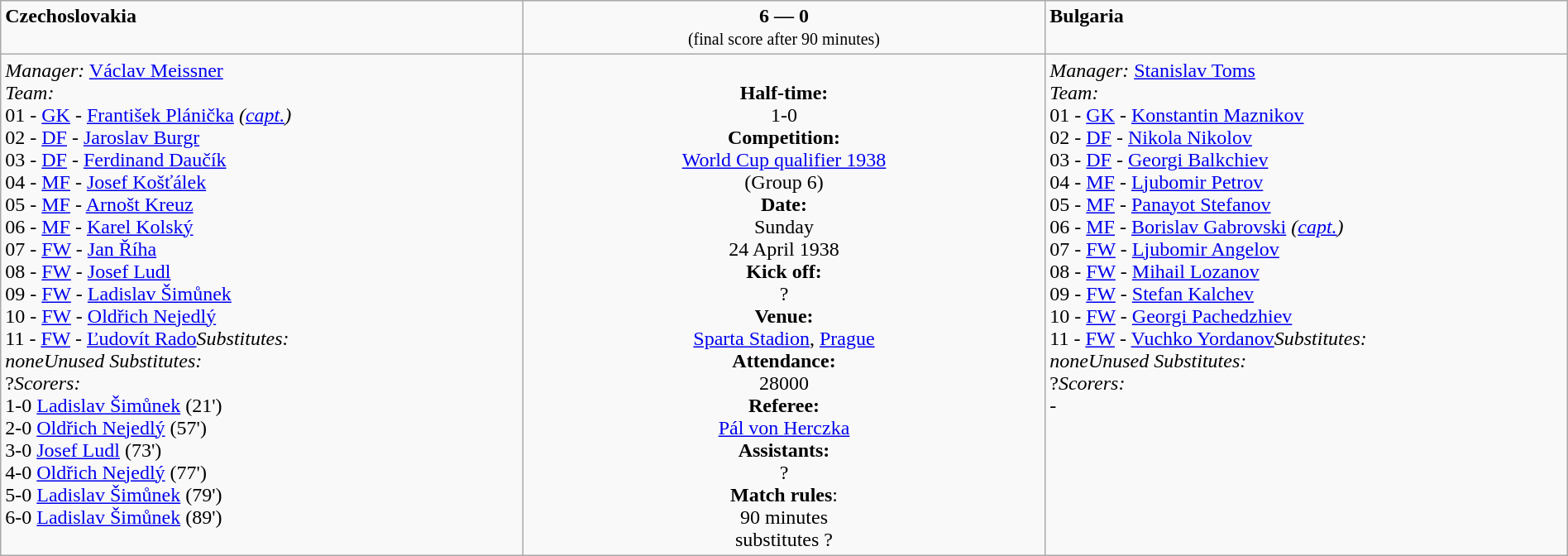<table border=0 class="wikitable" width=100%>
<tr>
<td width=33% valign=top><span> <strong>Czechoslovakia</strong></span></td>
<td width=33% valign=top align=center><span><strong>6 — 0</strong></span><br><small>(final score after 90 minutes)</small></td>
<td width=33% valign=top><span>  <strong>Bulgaria</strong></span></td>
</tr>
<tr>
<td valign=top><em>Manager:</em>  <a href='#'>Václav Meissner</a><br><em>Team:</em>
<br>01 - <a href='#'>GK</a> - <a href='#'>František Plánička</a> <em>(<a href='#'>capt.</a>)</em>
<br>02 - <a href='#'>DF</a> - <a href='#'>Jaroslav Burgr</a>
<br>03 - <a href='#'>DF</a> - <a href='#'>Ferdinand Daučík</a>
<br>04 - <a href='#'>MF</a> - <a href='#'>Josef Košťálek</a>
<br>05 - <a href='#'>MF</a> - <a href='#'>Arnošt Kreuz</a>
<br>06 - <a href='#'>MF</a> - <a href='#'>Karel Kolský</a>
<br>07 - <a href='#'>FW</a> - <a href='#'>Jan Říha</a>
<br>08 - <a href='#'>FW</a> - <a href='#'>Josef Ludl</a>
<br>09 - <a href='#'>FW</a> - <a href='#'>Ladislav Šimůnek</a>
<br>10 - <a href='#'>FW</a> - <a href='#'>Oldřich Nejedlý</a>
<br>11 - <a href='#'>FW</a> - <a href='#'>Ľudovít Rado</a><em>Substitutes:</em><br><em>none</em><em>Unused Substitutes:</em>
<br> ?<em>Scorers:</em>
<br>1-0 <a href='#'>Ladislav Šimůnek</a> (21')
<br>2-0 <a href='#'>Oldřich Nejedlý</a> (57')
<br>3-0 <a href='#'>Josef Ludl</a> (73')
<br>4-0 <a href='#'>Oldřich Nejedlý</a> (77')
<br>5-0 <a href='#'>Ladislav Šimůnek</a> (79')
<br>6-0 <a href='#'>Ladislav Šimůnek</a> (89')</td>
<td valign=middle align=center><br><strong>Half-time:</strong><br>1-0<br><strong>Competition:</strong><br><a href='#'>World Cup qualifier 1938</a><br> (Group 6)<br><strong>Date:</strong><br>Sunday<br>24 April 1938<br><strong>Kick off:</strong><br>?<br><strong>Venue:</strong><br><a href='#'>Sparta Stadion</a>, <a href='#'>Prague</a><br><strong>Attendance:</strong><br> 28000<br><strong>Referee:</strong><br><a href='#'>Pál von Herczka</a> <br><strong>Assistants:</strong><br>?<br><strong>Match rules</strong>:<br>90 minutes<br> substitutes ?
</td>
<td valign=top><em>Manager:</em>  <a href='#'>Stanislav Toms</a><br><em>Team:</em>
<br>01 - <a href='#'>GK</a> - <a href='#'>Konstantin Maznikov</a>
<br>02 - <a href='#'>DF</a> -  <a href='#'>Nikola Nikolov</a>
<br>03 - <a href='#'>DF</a> - <a href='#'>Georgi Balkchiev</a>
<br>04 - <a href='#'>MF</a> - <a href='#'>Ljubomir Petrov</a>
<br>05 - <a href='#'>MF</a> - <a href='#'>Panayot Stefanov</a>
<br>06 - <a href='#'>MF</a> - <a href='#'>Borislav Gabrovski</a> <em>(<a href='#'>capt.</a>)</em>
<br>07 - <a href='#'>FW</a> - <a href='#'>Ljubomir Angelov</a>
<br>08 - <a href='#'>FW</a> - <a href='#'>Mihail Lozanov</a>
<br>09 - <a href='#'>FW</a> - <a href='#'>Stefan Kalchev</a>
<br>10 - <a href='#'>FW</a> - <a href='#'>Georgi Pachedzhiev</a>
<br>11 - <a href='#'>FW</a> - <a href='#'>Vuchko Yordanov</a><em>Substitutes:</em><br><em>none</em><em>Unused Substitutes:</em>
<br> ?<em>Scorers:</em>
<br>-</td>
</tr>
</table>
